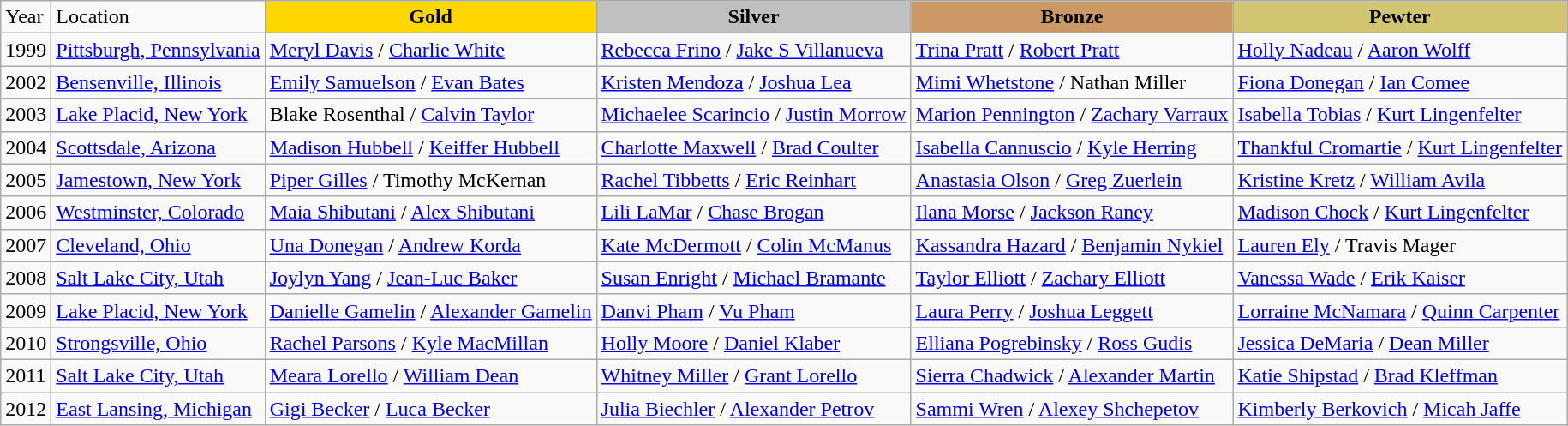<table class="wikitable">
<tr>
<td>Year</td>
<td>Location</td>
<td align="center" bgcolor="gold"><strong>Gold</strong></td>
<td align="center" bgcolor="silver"><strong>Silver</strong></td>
<td align="center" bgcolor="cc9966"><strong>Bronze</strong></td>
<td align="center" bgcolor="#d1c571"><strong>Pewter</strong></td>
</tr>
<tr>
<td>1999</td>
<td><a href='#'>Pittsburgh, Pennsylvania</a></td>
<td><a href='#'>Meryl Davis</a> / <a href='#'>Charlie White</a></td>
<td><a href='#'>Rebecca Frino</a> / <a href='#'>Jake S Villanueva</a></td>
<td><a href='#'>Trina Pratt</a> / <a href='#'>Robert Pratt</a></td>
<td><a href='#'>Holly Nadeau</a> / <a href='#'>Aaron Wolff</a></td>
</tr>
<tr>
<td>2002</td>
<td><a href='#'>Bensenville, Illinois</a></td>
<td><a href='#'>Emily Samuelson</a> / <a href='#'>Evan Bates</a></td>
<td><a href='#'>Kristen Mendoza</a> / <a href='#'>Joshua Lea</a></td>
<td><a href='#'>Mimi Whetstone</a> / Nathan Miller</td>
<td><a href='#'>Fiona Donegan</a> / <a href='#'>Ian Comee</a></td>
</tr>
<tr>
<td>2003</td>
<td><a href='#'>Lake Placid, New York</a></td>
<td>Blake Rosenthal / <a href='#'>Calvin Taylor</a></td>
<td><a href='#'>Michaelee Scarincio</a> / <a href='#'>Justin Morrow</a></td>
<td><a href='#'>Marion Pennington</a> / <a href='#'>Zachary Varraux</a></td>
<td><a href='#'>Isabella Tobias</a> / <a href='#'>Kurt Lingenfelter</a></td>
</tr>
<tr>
<td>2004</td>
<td><a href='#'>Scottsdale, Arizona</a></td>
<td><a href='#'>Madison Hubbell</a> / <a href='#'>Keiffer Hubbell</a></td>
<td><a href='#'>Charlotte Maxwell</a> / <a href='#'>Brad Coulter</a></td>
<td><a href='#'>Isabella Cannuscio</a> / <a href='#'>Kyle Herring</a></td>
<td><a href='#'>Thankful Cromartie</a> / <a href='#'>Kurt Lingenfelter</a></td>
</tr>
<tr>
<td>2005</td>
<td><a href='#'>Jamestown, New York</a></td>
<td><a href='#'>Piper Gilles</a> / Timothy McKernan</td>
<td><a href='#'>Rachel Tibbetts</a> / <a href='#'>Eric Reinhart</a></td>
<td><a href='#'>Anastasia Olson</a> / <a href='#'>Greg Zuerlein</a></td>
<td><a href='#'>Kristine Kretz</a> / <a href='#'>William Avila</a></td>
</tr>
<tr>
<td>2006</td>
<td><a href='#'>Westminster, Colorado</a></td>
<td><a href='#'>Maia Shibutani</a> / <a href='#'>Alex Shibutani</a></td>
<td><a href='#'>Lili LaMar</a> / <a href='#'>Chase Brogan</a></td>
<td><a href='#'>Ilana Morse</a> / <a href='#'>Jackson Raney</a></td>
<td><a href='#'>Madison Chock</a> / <a href='#'>Kurt Lingenfelter</a></td>
</tr>
<tr>
<td>2007</td>
<td><a href='#'>Cleveland, Ohio</a></td>
<td><a href='#'>Una Donegan</a> / <a href='#'>Andrew Korda</a></td>
<td><a href='#'>Kate McDermott</a> / <a href='#'>Colin McManus</a></td>
<td><a href='#'>Kassandra Hazard</a> / <a href='#'>Benjamin Nykiel</a></td>
<td><a href='#'>Lauren Ely</a> / Travis Mager</td>
</tr>
<tr>
<td>2008</td>
<td><a href='#'>Salt Lake City, Utah</a></td>
<td><a href='#'>Joylyn Yang</a> / <a href='#'>Jean-Luc Baker</a></td>
<td><a href='#'>Susan Enright</a> / <a href='#'>Michael Bramante</a></td>
<td><a href='#'>Taylor Elliott</a> / <a href='#'>Zachary Elliott</a></td>
<td><a href='#'>Vanessa Wade</a> / <a href='#'>Erik Kaiser</a></td>
</tr>
<tr>
<td>2009</td>
<td><a href='#'>Lake Placid, New York</a></td>
<td><a href='#'>Danielle Gamelin</a> / <a href='#'>Alexander Gamelin</a></td>
<td><a href='#'>Danvi Pham</a> / <a href='#'>Vu Pham</a></td>
<td><a href='#'>Laura Perry</a> / <a href='#'>Joshua Leggett</a></td>
<td><a href='#'>Lorraine McNamara</a> / <a href='#'>Quinn Carpenter</a></td>
</tr>
<tr>
<td>2010</td>
<td><a href='#'>Strongsville, Ohio</a></td>
<td><a href='#'>Rachel Parsons</a> / <a href='#'>Kyle MacMillan</a></td>
<td><a href='#'>Holly Moore</a> / <a href='#'>Daniel Klaber</a></td>
<td><a href='#'>Elliana Pogrebinsky</a> / <a href='#'>Ross Gudis</a></td>
<td><a href='#'>Jessica DeMaria</a> / <a href='#'>Dean Miller</a></td>
</tr>
<tr>
<td>2011</td>
<td><a href='#'>Salt Lake City, Utah</a></td>
<td><a href='#'>Meara Lorello</a> / <a href='#'>William Dean</a></td>
<td><a href='#'>Whitney Miller</a> / <a href='#'>Grant Lorello</a></td>
<td><a href='#'>Sierra Chadwick</a> / <a href='#'>Alexander Martin</a></td>
<td><a href='#'>Katie Shipstad</a> / <a href='#'>Brad Kleffman</a></td>
</tr>
<tr>
<td>2012</td>
<td><a href='#'>East Lansing, Michigan</a></td>
<td><a href='#'>Gigi Becker</a> / <a href='#'>Luca Becker</a></td>
<td><a href='#'>Julia Biechler</a> / <a href='#'>Alexander Petrov</a></td>
<td><a href='#'>Sammi Wren</a> / <a href='#'>Alexey Shchepetov</a></td>
<td><a href='#'>Kimberly Berkovich</a> / <a href='#'>Micah Jaffe</a></td>
</tr>
</table>
